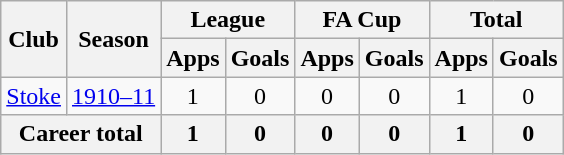<table class="wikitable" style="text-align: center;">
<tr>
<th rowspan="2">Club</th>
<th rowspan="2">Season</th>
<th colspan="2">League</th>
<th colspan="2">FA Cup</th>
<th colspan="2">Total</th>
</tr>
<tr>
<th>Apps</th>
<th>Goals</th>
<th>Apps</th>
<th>Goals</th>
<th>Apps</th>
<th>Goals</th>
</tr>
<tr>
<td><a href='#'>Stoke</a></td>
<td><a href='#'>1910–11</a></td>
<td>1</td>
<td>0</td>
<td>0</td>
<td>0</td>
<td>1</td>
<td>0</td>
</tr>
<tr>
<th colspan="2">Career total</th>
<th>1</th>
<th>0</th>
<th>0</th>
<th>0</th>
<th>1</th>
<th>0</th>
</tr>
</table>
